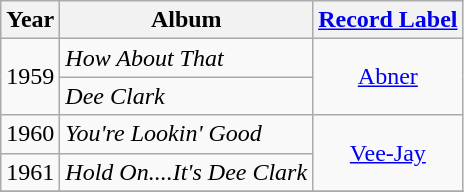<table class="wikitable" style=text-align:center;>
<tr>
<th>Year</th>
<th>Album</th>
<th><a href='#'>Record Label</a></th>
</tr>
<tr>
<td rowspan="2">1959</td>
<td align=left><em>How About That</em></td>
<td rowspan="2"><a href='#'>Abner</a></td>
</tr>
<tr>
<td align=left><em>Dee Clark</em></td>
</tr>
<tr>
<td rowspan="1">1960</td>
<td align=left><em>You're Lookin' Good</em></td>
<td rowspan="2"><a href='#'>Vee-Jay</a></td>
</tr>
<tr>
<td rowspan="1">1961</td>
<td align=left><em>Hold On....It's Dee Clark</em></td>
</tr>
<tr>
</tr>
</table>
